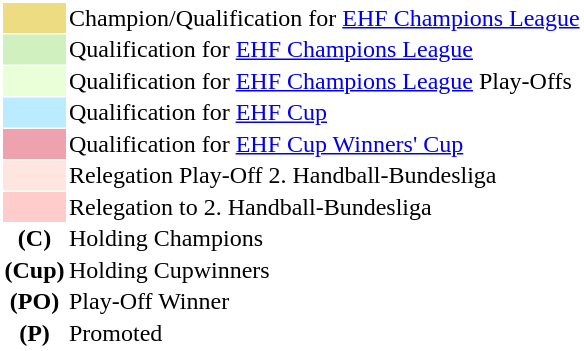<table style="border: 1px solid #ffffff; background-color: #ffffff" cellspacing="1" cellpadding="1">
<tr>
<td bgcolor="#EEDC82" width="20"></td>
<td bgcolor="#ffffff" align="left">Champion/Qualification for <a href='#'>EHF Champions League</a></td>
</tr>
<tr>
<td bgcolor="#D0F0C0" width="20"></td>
<td bgcolor="#ffffff" align="left">Qualification for <a href='#'>EHF Champions League</a></td>
</tr>
<tr>
<td bgcolor="#E8FFD8" width="20"></td>
<td bgcolor="#ffffff" align="left">Qualification for  <a href='#'>EHF Champions League</a> Play-Offs</td>
</tr>
<tr>
<td bgcolor="#BBEBFF" width="20"></td>
<td bgcolor="#ffffff" align="left">Qualification for <a href='#'>EHF Cup</a></td>
</tr>
<tr>
<td bgcolor="#EEA2AD" width="20"></td>
<td bgcolor="#ffffff" align="left">Qualification for <a href='#'>EHF Cup Winners' Cup</a></td>
</tr>
<tr>
<td bgcolor="#FEE5E0" width="20"></td>
<td bgcolor="#ffffff" align="left">Relegation Play-Off 2. Handball-Bundesliga</td>
</tr>
<tr>
<td bgcolor="#ffcccc" width="20"></td>
<td bgcolor="#ffffff" align="left">Relegation to 2. Handball-Bundesliga</td>
</tr>
<tr>
<th bgcolor="#ffffff" width="20">(C)</th>
<td bgcolor="#ffffff" align="left">Holding Champions</td>
</tr>
<tr>
<th bgcolor="#ffffff" width="20">(Cup)</th>
<td bgcolor="#ffffff" align="left">Holding Cupwinners</td>
</tr>
<tr>
<th bgcolor="#ffffff" width="20">(PO)</th>
<td bgcolor="#ffffff" align="left">Play-Off Winner</td>
</tr>
<tr>
<th bgcolor="#ffffff" width="20">(P)</th>
<td bgcolor="#ffffff" align="left">Promoted</td>
</tr>
</table>
